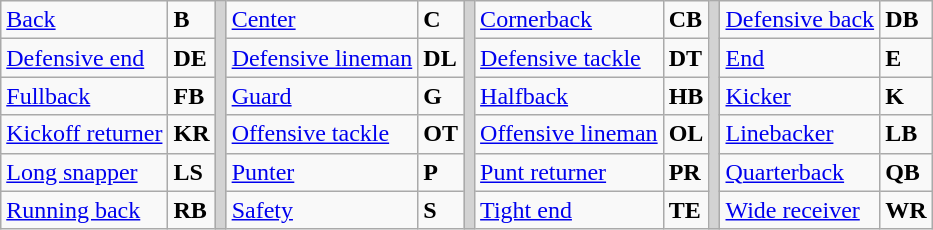<table class="wikitable">
<tr>
<td><a href='#'>Back</a></td>
<td><strong>B</strong></td>
<td rowSpan="6" style="background-color:lightgrey;"></td>
<td><a href='#'>Center</a></td>
<td><strong>C</strong></td>
<td rowSpan="6" style="background-color:lightgrey;"></td>
<td><a href='#'>Cornerback</a></td>
<td><strong>CB</strong></td>
<td rowSpan="6" style="background-color:lightgrey;"></td>
<td><a href='#'>Defensive back</a></td>
<td><strong>DB</strong></td>
</tr>
<tr>
<td><a href='#'>Defensive end</a></td>
<td><strong>DE</strong></td>
<td><a href='#'>Defensive lineman</a></td>
<td><strong>DL</strong></td>
<td><a href='#'>Defensive tackle</a></td>
<td><strong>DT</strong></td>
<td><a href='#'>End</a></td>
<td><strong>E</strong></td>
</tr>
<tr>
<td><a href='#'>Fullback</a></td>
<td><strong>FB</strong></td>
<td><a href='#'>Guard</a></td>
<td><strong>G</strong></td>
<td><a href='#'>Halfback</a></td>
<td><strong>HB</strong></td>
<td><a href='#'>Kicker</a></td>
<td><strong>K</strong></td>
</tr>
<tr>
<td><a href='#'>Kickoff returner</a></td>
<td><strong>KR</strong></td>
<td><a href='#'>Offensive tackle</a></td>
<td><strong>OT</strong></td>
<td><a href='#'>Offensive lineman</a></td>
<td><strong>OL</strong></td>
<td><a href='#'>Linebacker</a></td>
<td><strong>LB</strong></td>
</tr>
<tr>
<td><a href='#'>Long snapper</a></td>
<td><strong>LS</strong></td>
<td><a href='#'>Punter</a></td>
<td><strong>P</strong></td>
<td><a href='#'>Punt returner</a></td>
<td><strong>PR</strong></td>
<td><a href='#'>Quarterback</a></td>
<td><strong>QB</strong></td>
</tr>
<tr>
<td><a href='#'>Running back</a></td>
<td><strong>RB</strong></td>
<td><a href='#'>Safety</a></td>
<td><strong>S</strong></td>
<td><a href='#'>Tight end</a></td>
<td><strong>TE</strong></td>
<td><a href='#'>Wide receiver</a></td>
<td><strong>WR</strong></td>
</tr>
</table>
